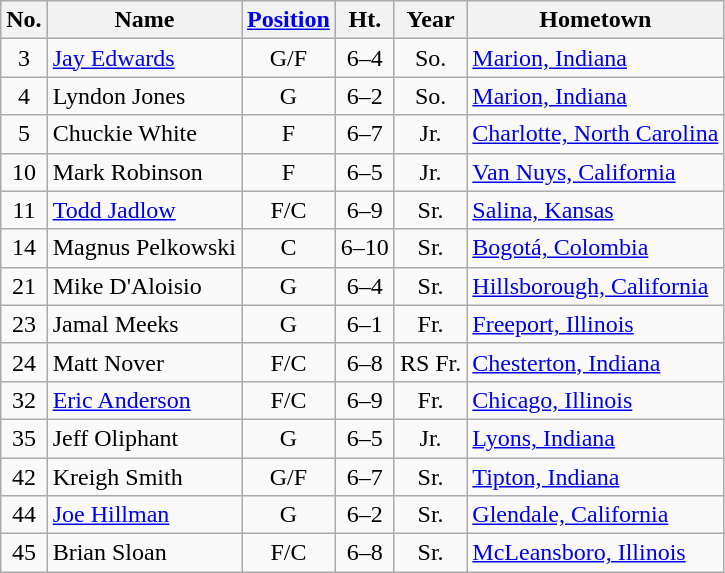<table class="wikitable" style="text-align:center">
<tr>
<th>No.</th>
<th>Name</th>
<th><a href='#'>Position</a></th>
<th>Ht.</th>
<th>Year</th>
<th>Hometown</th>
</tr>
<tr>
<td>3</td>
<td style="text-align:left"><a href='#'>Jay Edwards</a></td>
<td>G/F</td>
<td>6–4</td>
<td>So.</td>
<td style="text-align:left"><a href='#'>Marion, Indiana</a></td>
</tr>
<tr>
<td>4</td>
<td style="text-align:left">Lyndon Jones</td>
<td>G</td>
<td>6–2</td>
<td>So.</td>
<td style="text-align:left"><a href='#'>Marion, Indiana</a></td>
</tr>
<tr>
<td>5</td>
<td style="text-align:left">Chuckie White</td>
<td>F</td>
<td>6–7</td>
<td>Jr.</td>
<td style="text-align:left"><a href='#'>Charlotte, North Carolina</a></td>
</tr>
<tr>
<td>10</td>
<td style="text-align:left">Mark Robinson</td>
<td>F</td>
<td>6–5</td>
<td>Jr.</td>
<td style="text-align:left"><a href='#'>Van Nuys, California</a></td>
</tr>
<tr>
<td>11</td>
<td style="text-align:left"><a href='#'>Todd Jadlow</a></td>
<td>F/C</td>
<td>6–9</td>
<td>Sr.</td>
<td style="text-align:left"><a href='#'>Salina, Kansas</a></td>
</tr>
<tr>
<td>14</td>
<td style="text-align:left">Magnus Pelkowski</td>
<td>C</td>
<td>6–10</td>
<td>Sr.</td>
<td style="text-align:left"><a href='#'>Bogotá, Colombia</a></td>
</tr>
<tr>
<td>21</td>
<td style="text-align:left">Mike D'Aloisio</td>
<td>G</td>
<td>6–4</td>
<td>Sr.</td>
<td style="text-align:left"><a href='#'>Hillsborough, California</a></td>
</tr>
<tr>
<td>23</td>
<td style="text-align:left">Jamal Meeks</td>
<td>G</td>
<td>6–1</td>
<td>Fr.</td>
<td style="text-align:left"><a href='#'>Freeport, Illinois</a></td>
</tr>
<tr>
<td>24</td>
<td style="text-align:left">Matt Nover</td>
<td>F/C</td>
<td>6–8</td>
<td>RS Fr.</td>
<td style="text-align:left"><a href='#'>Chesterton, Indiana</a></td>
</tr>
<tr>
<td>32</td>
<td style="text-align:left"><a href='#'>Eric Anderson</a></td>
<td>F/C</td>
<td>6–9</td>
<td>Fr.</td>
<td style="text-align:left"><a href='#'>Chicago, Illinois</a></td>
</tr>
<tr>
<td>35</td>
<td style="text-align:left">Jeff Oliphant</td>
<td>G</td>
<td>6–5</td>
<td>Jr.</td>
<td style="text-align:left"><a href='#'>Lyons, Indiana</a></td>
</tr>
<tr>
<td>42</td>
<td style="text-align:left">Kreigh Smith</td>
<td>G/F</td>
<td>6–7</td>
<td>Sr.</td>
<td style="text-align:left"><a href='#'>Tipton, Indiana</a></td>
</tr>
<tr>
<td>44</td>
<td style="text-align:left"><a href='#'>Joe Hillman</a></td>
<td>G</td>
<td>6–2</td>
<td>Sr.</td>
<td style="text-align:left"><a href='#'>Glendale, California</a></td>
</tr>
<tr>
<td>45</td>
<td style="text-align:left">Brian Sloan</td>
<td>F/C</td>
<td>6–8</td>
<td>Sr.</td>
<td style="text-align:left"><a href='#'>McLeansboro, Illinois</a></td>
</tr>
</table>
